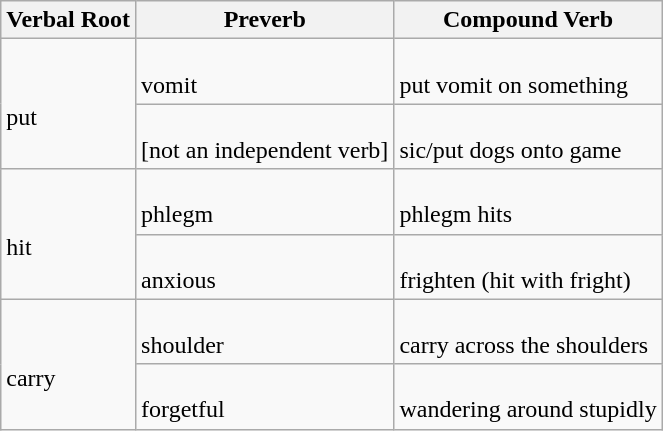<table class="wikitable">
<tr>
<th>Verbal Root</th>
<th>Preverb</th>
<th>Compound Verb</th>
</tr>
<tr>
<td rowspan="2"><br>put</td>
<td><br>vomit</td>
<td><br>put vomit on something</td>
</tr>
<tr>
<td><br>[not an independent verb]</td>
<td><br>sic/put dogs onto game</td>
</tr>
<tr>
<td rowspan="2"><br>hit</td>
<td><br>phlegm</td>
<td><br>phlegm hits</td>
</tr>
<tr>
<td><br>anxious</td>
<td><br>frighten (hit with fright)</td>
</tr>
<tr>
<td rowspan="2"><br>carry</td>
<td><br>shoulder</td>
<td><br>carry across the shoulders</td>
</tr>
<tr>
<td><br>forgetful</td>
<td><br>wandering around stupidly</td>
</tr>
</table>
